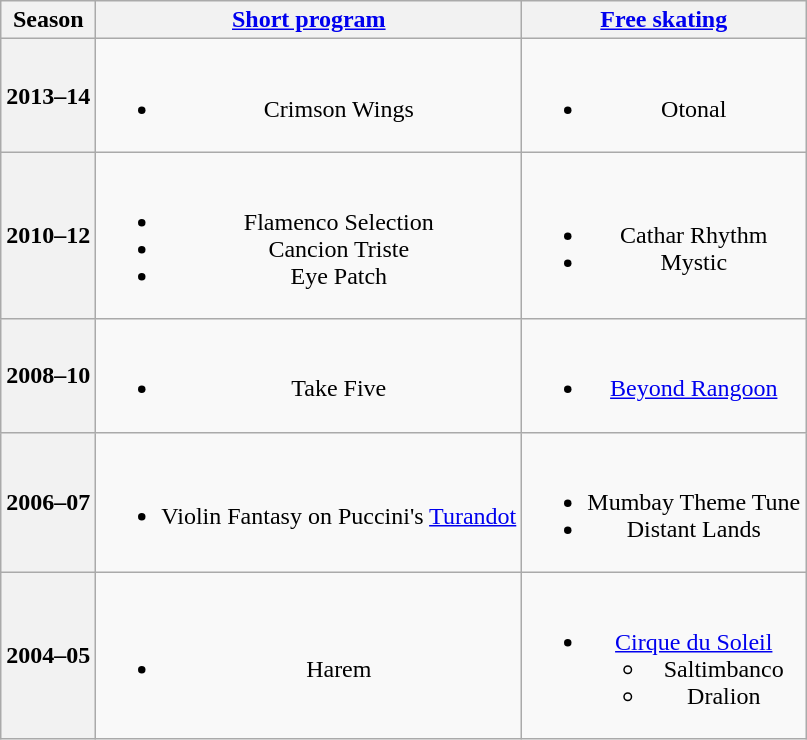<table class=wikitable style=text-align:center>
<tr>
<th>Season</th>
<th><a href='#'>Short program</a></th>
<th><a href='#'>Free skating</a></th>
</tr>
<tr>
<th>2013–14 <br> </th>
<td><br><ul><li>Crimson Wings</li></ul></td>
<td><br><ul><li>Otonal <br></li></ul></td>
</tr>
<tr>
<th>2010–12 <br> </th>
<td><br><ul><li>Flamenco Selection <br></li><li>Cancion Triste <br></li><li>Eye Patch <br></li></ul></td>
<td><br><ul><li>Cathar Rhythm <br></li><li>Mystic</li></ul></td>
</tr>
<tr>
<th>2008–10 <br> </th>
<td><br><ul><li>Take Five <br></li></ul></td>
<td><br><ul><li><a href='#'>Beyond Rangoon</a> <br></li></ul></td>
</tr>
<tr>
<th>2006–07 <br> </th>
<td><br><ul><li>Violin Fantasy on Puccini's <a href='#'>Turandot</a> <br></li></ul></td>
<td><br><ul><li>Mumbay Theme Tune <br></li><li>Distant Lands <br></li></ul></td>
</tr>
<tr>
<th>2004–05 <br> </th>
<td><br><ul><li>Harem <br></li></ul></td>
<td><br><ul><li><a href='#'>Cirque du Soleil</a><ul><li>Saltimbanco <br></li><li>Dralion <br></li></ul></li></ul></td>
</tr>
</table>
